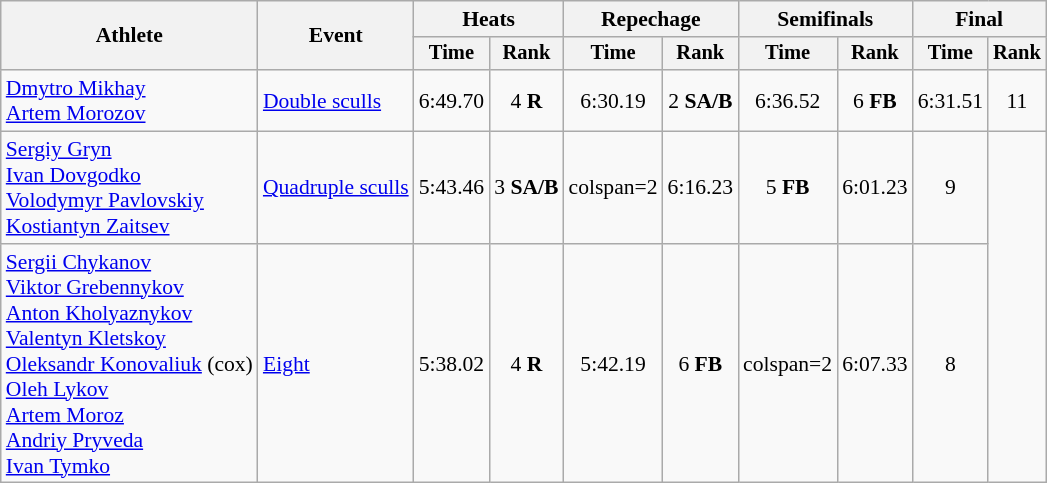<table class="wikitable" style="font-size:90%">
<tr>
<th rowspan="2">Athlete</th>
<th rowspan="2">Event</th>
<th colspan="2">Heats</th>
<th colspan="2">Repechage</th>
<th colspan="2">Semifinals</th>
<th colspan="2">Final</th>
</tr>
<tr style="font-size:95%">
<th>Time</th>
<th>Rank</th>
<th>Time</th>
<th>Rank</th>
<th>Time</th>
<th>Rank</th>
<th>Time</th>
<th>Rank</th>
</tr>
<tr align=center>
<td align=left><a href='#'>Dmytro Mikhay</a><br><a href='#'>Artem Morozov</a></td>
<td align=left><a href='#'>Double sculls</a></td>
<td>6:49.70</td>
<td>4 <strong>R</strong></td>
<td>6:30.19</td>
<td>2 <strong>SA/B</strong></td>
<td>6:36.52</td>
<td>6 <strong>FB</strong></td>
<td>6:31.51</td>
<td>11</td>
</tr>
<tr align=center>
<td align=left><a href='#'>Sergiy Gryn</a><br><a href='#'>Ivan Dovgodko</a><br><a href='#'>Volodymyr Pavlovskiy</a><br><a href='#'>Kostiantyn Zaitsev</a></td>
<td align=left><a href='#'>Quadruple sculls</a></td>
<td>5:43.46</td>
<td>3 <strong>SA/B</strong></td>
<td>colspan=2 </td>
<td>6:16.23</td>
<td>5 <strong>FB</strong></td>
<td>6:01.23</td>
<td>9</td>
</tr>
<tr align=center>
<td align=left><a href='#'>Sergii Chykanov</a><br><a href='#'>Viktor Grebennykov</a><br><a href='#'>Anton Kholyaznykov</a><br><a href='#'>Valentyn Kletskoy</a><br><a href='#'>Oleksandr Konovaliuk</a> (cox)<br><a href='#'>Oleh Lykov</a><br><a href='#'>Artem Moroz</a><br><a href='#'>Andriy Pryveda</a><br><a href='#'>Ivan Tymko</a></td>
<td align=left><a href='#'>Eight</a></td>
<td>5:38.02</td>
<td>4 <strong>R</strong></td>
<td>5:42.19</td>
<td>6 <strong>FB</strong></td>
<td>colspan=2 </td>
<td>6:07.33</td>
<td>8</td>
</tr>
</table>
